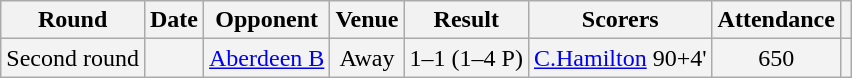<table class="wikitable" style="text-align:center;">
<tr>
<th>Round</th>
<th>Date</th>
<th>Opponent</th>
<th>Venue</th>
<th>Result</th>
<th>Scorers</th>
<th>Attendance</th>
<th></th>
</tr>
<tr style="background-color: #f3f3f3;">
<td>Second round</td>
<td></td>
<td><a href='#'>Aberdeen B</a></td>
<td>Away</td>
<td>1–1 (1–4 P)</td>
<td><a href='#'>C.Hamilton</a> 90+4'</td>
<td>650</td>
<td></td>
</tr>
</table>
